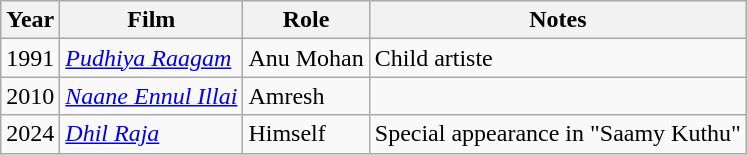<table class="wikitable sortable">
<tr>
<th>Year</th>
<th>Film</th>
<th>Role</th>
<th class=unsortable>Notes</th>
</tr>
<tr>
<td>1991</td>
<td><em><a href='#'>Pudhiya Raagam</a></em></td>
<td>Anu Mohan</td>
<td>Child artiste</td>
</tr>
<tr>
<td>2010</td>
<td><em><a href='#'>Naane Ennul Illai</a></em></td>
<td>Amresh</td>
<td></td>
</tr>
<tr>
<td>2024</td>
<td><em><a href='#'>Dhil Raja</a></em></td>
<td>Himself</td>
<td>Special appearance in "Saamy Kuthu"</td>
</tr>
</table>
